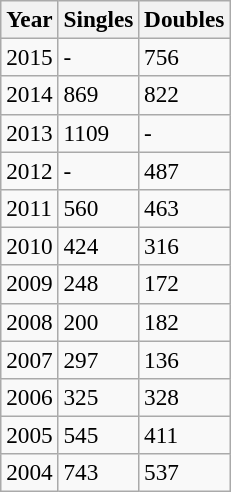<table class="wikitable sortable mw-collapsible" style="font-size:97%;">
<tr>
<th>Year</th>
<th>Singles</th>
<th>Doubles</th>
</tr>
<tr>
<td>2015</td>
<td>-</td>
<td>756</td>
</tr>
<tr>
<td>2014</td>
<td>869</td>
<td>822</td>
</tr>
<tr>
<td>2013</td>
<td>1109</td>
<td>-</td>
</tr>
<tr>
<td>2012</td>
<td>-</td>
<td>487</td>
</tr>
<tr>
<td>2011</td>
<td>560</td>
<td>463</td>
</tr>
<tr>
<td>2010</td>
<td>424</td>
<td>316</td>
</tr>
<tr>
<td>2009</td>
<td>248</td>
<td>172</td>
</tr>
<tr>
<td>2008</td>
<td>200</td>
<td>182</td>
</tr>
<tr>
<td>2007</td>
<td>297</td>
<td>136</td>
</tr>
<tr>
<td>2006</td>
<td>325</td>
<td>328</td>
</tr>
<tr>
<td>2005</td>
<td>545</td>
<td>411</td>
</tr>
<tr>
<td>2004</td>
<td>743</td>
<td>537</td>
</tr>
</table>
